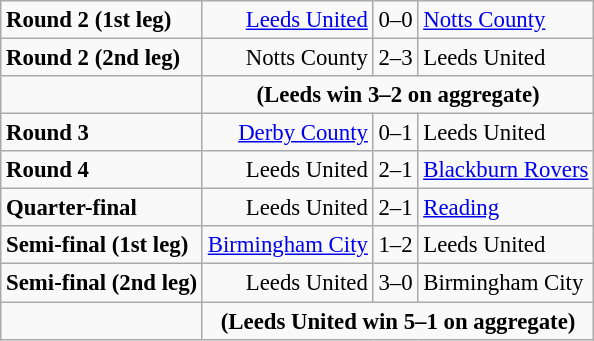<table class="wikitable" style="font-size:95%;">
<tr>
<td><strong>Round 2 (1st leg)</strong></td>
<td align=right><a href='#'>Leeds United</a></td>
<td>0–0</td>
<td><a href='#'>Notts County</a></td>
</tr>
<tr>
<td><strong>Round 2 (2nd leg)</strong></td>
<td align=right>Notts County</td>
<td>2–3</td>
<td>Leeds United</td>
</tr>
<tr>
<td> </td>
<td colspan=4 align=center><strong>(Leeds win 3–2 on aggregate)</strong></td>
</tr>
<tr>
<td><strong>Round 3</strong></td>
<td align=right><a href='#'>Derby County</a></td>
<td>0–1</td>
<td>Leeds United</td>
</tr>
<tr>
<td><strong>Round 4</strong></td>
<td align=right>Leeds United</td>
<td>2–1</td>
<td><a href='#'>Blackburn Rovers</a></td>
</tr>
<tr>
<td><strong>Quarter-final</strong></td>
<td align=right>Leeds United</td>
<td>2–1</td>
<td><a href='#'>Reading</a></td>
</tr>
<tr>
<td><strong>Semi-final (1st leg)</strong></td>
<td align=right><a href='#'>Birmingham City</a></td>
<td>1–2</td>
<td>Leeds United</td>
</tr>
<tr>
<td><strong>Semi-final (2nd leg)</strong></td>
<td align=right>Leeds United</td>
<td>3–0</td>
<td>Birmingham City</td>
</tr>
<tr>
<td> </td>
<td colspan=4 align=center><strong>(Leeds United win 5–1 on aggregate)</strong></td>
</tr>
</table>
